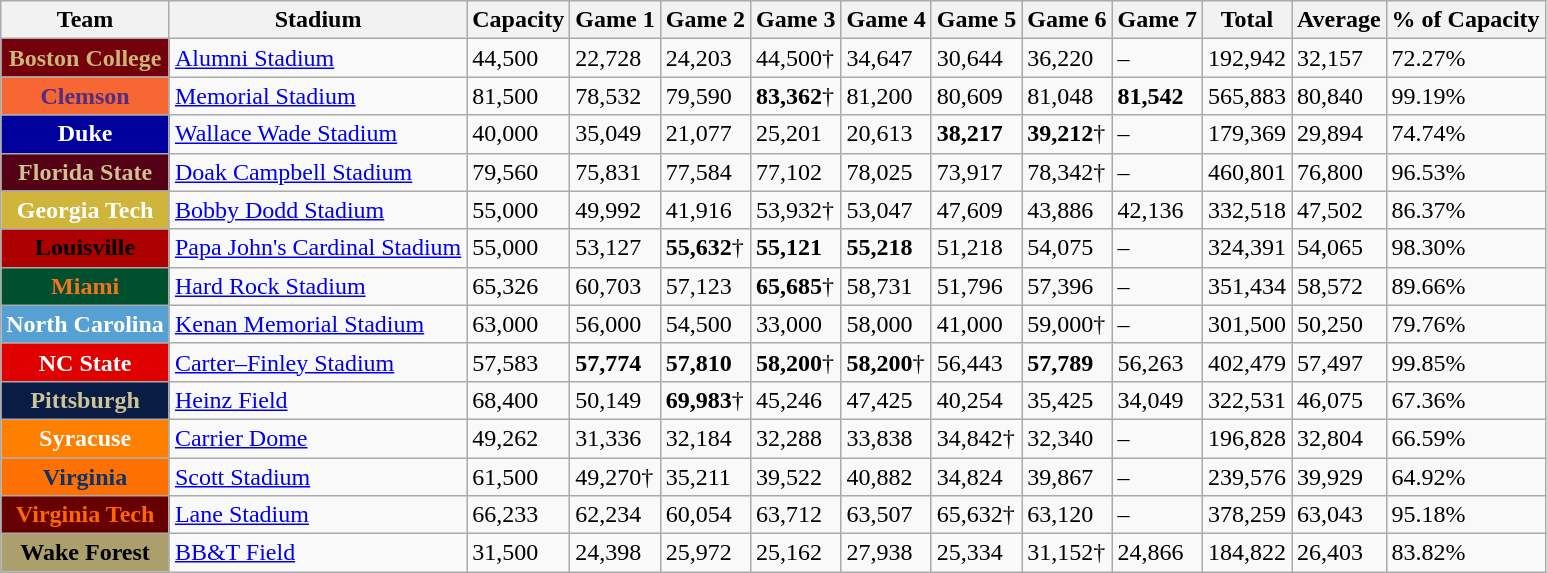<table class="wikitable sortable">
<tr>
<th>Team</th>
<th>Stadium</th>
<th>Capacity</th>
<th>Game 1</th>
<th>Game 2</th>
<th>Game 3</th>
<th>Game 4</th>
<th>Game 5</th>
<th>Game 6</th>
<th>Game 7</th>
<th>Total</th>
<th>Average</th>
<th>% of Capacity</th>
</tr>
<tr>
<th style="background:#73000A; color:#CBB677;">Boston College</th>
<td><a href='#'>Alumni Stadium</a></td>
<td>44,500</td>
<td>22,728</td>
<td>24,203</td>
<td>44,500†</td>
<td>34,647</td>
<td>30,644</td>
<td>36,220</td>
<td>–</td>
<td>192,942</td>
<td>32,157</td>
<td>72.27%</td>
</tr>
<tr>
<th style="background:#F66733; color:#522D80;">Clemson</th>
<td><a href='#'>Memorial Stadium</a></td>
<td>81,500</td>
<td>78,532</td>
<td>79,590</td>
<td><strong>83,362</strong>†</td>
<td>81,200</td>
<td>80,609</td>
<td>81,048</td>
<td><strong>81,542</strong></td>
<td>565,883</td>
<td>80,840</td>
<td>99.19%</td>
</tr>
<tr>
<th style="background:#00009C; color:#FFFFFF;">Duke</th>
<td><a href='#'>Wallace Wade Stadium</a></td>
<td>40,000</td>
<td>35,049</td>
<td>21,077</td>
<td>25,201</td>
<td>20,613</td>
<td><strong>38,217</strong></td>
<td><strong>39,212</strong>†</td>
<td>–</td>
<td>179,369</td>
<td>29,894</td>
<td>74.74%</td>
</tr>
<tr>
<th style="background:#540115; color:#CDC092;">Florida State</th>
<td><a href='#'>Doak Campbell Stadium</a></td>
<td>79,560</td>
<td>75,831</td>
<td>77,584</td>
<td>77,102</td>
<td>78,025</td>
<td>73,917</td>
<td>78,342†</td>
<td>–</td>
<td>460,801</td>
<td>76,800</td>
<td>96.53%</td>
</tr>
<tr>
<th style="background:#CFB53B; color:#FFFFFF;">Georgia Tech</th>
<td><a href='#'>Bobby Dodd Stadium</a></td>
<td>55,000</td>
<td>49,992</td>
<td>41,916</td>
<td>53,932†</td>
<td>53,047</td>
<td>47,609</td>
<td>43,886</td>
<td>42,136</td>
<td>332,518</td>
<td>47,502</td>
<td>86.37%</td>
</tr>
<tr>
<th style="background:#AD0000; color:#000000;">Louisville</th>
<td><a href='#'>Papa John's Cardinal Stadium</a></td>
<td>55,000</td>
<td>53,127</td>
<td><strong>55,632</strong>†</td>
<td><strong>55,121</strong></td>
<td><strong>55,218</strong></td>
<td>51,218</td>
<td>54,075</td>
<td>–</td>
<td>324,391</td>
<td>54,065</td>
<td>98.30%</td>
</tr>
<tr>
<th style="background:#005030; color:#f47321;">Miami</th>
<td><a href='#'>Hard Rock Stadium</a></td>
<td>65,326</td>
<td>60,703</td>
<td>57,123</td>
<td><strong>65,685</strong>†</td>
<td>58,731</td>
<td>51,796</td>
<td>57,396</td>
<td>–</td>
<td>351,434</td>
<td>58,572</td>
<td>89.66%</td>
</tr>
<tr>
<th style="background:#56A0D3; color:#FFFFFF;">North Carolina</th>
<td><a href='#'>Kenan Memorial Stadium</a></td>
<td>63,000</td>
<td>56,000</td>
<td>54,500</td>
<td>33,000</td>
<td>58,000</td>
<td>41,000</td>
<td>59,000†</td>
<td>–</td>
<td>301,500</td>
<td>50,250</td>
<td>79.76%</td>
</tr>
<tr>
<th style="background:#e00000; color:#FFFFFF;">NC State</th>
<td><a href='#'>Carter–Finley Stadium</a></td>
<td>57,583</td>
<td><strong>57,774</strong></td>
<td><strong>57,810</strong></td>
<td><strong>58,200</strong>†</td>
<td><strong>58,200</strong>†</td>
<td>56,443</td>
<td><strong>57,789</strong></td>
<td>56,263</td>
<td>402,479</td>
<td>57,497</td>
<td>99.85%</td>
</tr>
<tr>
<th style="background:#091C44; color:#CEC499;">Pittsburgh</th>
<td><a href='#'>Heinz Field</a></td>
<td>68,400</td>
<td>50,149</td>
<td><strong>69,983</strong>†</td>
<td>45,246</td>
<td>47,425</td>
<td>40,254</td>
<td>35,425</td>
<td>34,049</td>
<td>322,531</td>
<td>46,075</td>
<td>67.36%</td>
</tr>
<tr>
<th style="background:#FF7F00; color:#ffffff;">Syracuse</th>
<td><a href='#'>Carrier Dome</a></td>
<td>49,262</td>
<td>31,336</td>
<td>32,184</td>
<td>32,288</td>
<td>33,838</td>
<td>34,842†</td>
<td>32,340</td>
<td>–</td>
<td>196,828</td>
<td>32,804</td>
<td>66.59%</td>
</tr>
<tr>
<th style="background:#ff7003; color:#0d3268;">Virginia</th>
<td><a href='#'>Scott Stadium</a></td>
<td>61,500</td>
<td>49,270†</td>
<td>35,211</td>
<td>39,522</td>
<td>40,882</td>
<td>34,824</td>
<td>39,867</td>
<td>–</td>
<td>239,576</td>
<td>39,929</td>
<td>64.92%</td>
</tr>
<tr>
<th style="background:#660000; color:#ff6600;">Virginia Tech</th>
<td><a href='#'>Lane Stadium</a></td>
<td>66,233</td>
<td>62,234</td>
<td>60,054</td>
<td>63,712</td>
<td>63,507</td>
<td>65,632†</td>
<td>63,120</td>
<td>–</td>
<td>378,259</td>
<td>63,043</td>
<td>95.18%</td>
</tr>
<tr>
<th style="background:#AB9F6D; color:#000000;">Wake Forest</th>
<td><a href='#'>BB&T Field</a></td>
<td>31,500</td>
<td>24,398</td>
<td>25,972</td>
<td>25,162</td>
<td>27,938</td>
<td>25,334</td>
<td>31,152†</td>
<td>24,866</td>
<td>184,822</td>
<td>26,403</td>
<td>83.82%</td>
</tr>
</table>
